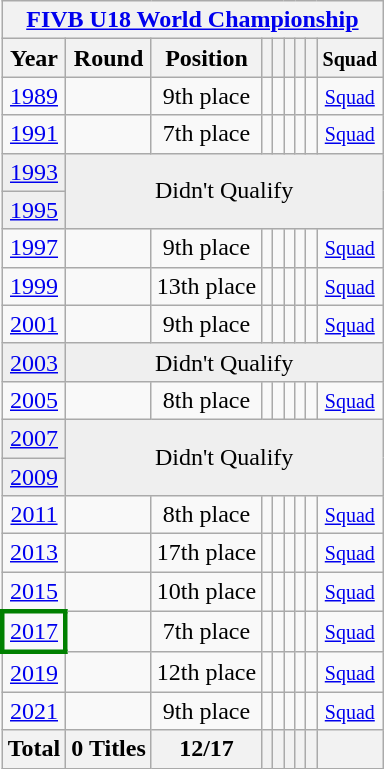<table class="wikitable" style="text-align: center;">
<tr>
<th colspan=9><a href='#'>FIVB U18 World Championship</a></th>
</tr>
<tr>
<th>Year</th>
<th>Round</th>
<th>Position</th>
<th></th>
<th></th>
<th></th>
<th></th>
<th></th>
<th><small>Squad</small></th>
</tr>
<tr>
<td> <a href='#'>1989</a></td>
<td></td>
<td>9th place</td>
<td></td>
<td></td>
<td></td>
<td></td>
<td></td>
<td><small> <a href='#'>Squad</a></small></td>
</tr>
<tr>
<td> <a href='#'>1991</a></td>
<td></td>
<td>7th place</td>
<td></td>
<td></td>
<td></td>
<td></td>
<td></td>
<td><small> <a href='#'>Squad</a></small></td>
</tr>
<tr bgcolor="efefef">
<td> <a href='#'>1993</a></td>
<td colspan=9 rowspan=2>Didn't Qualify</td>
</tr>
<tr bgcolor="efefef">
<td> <a href='#'>1995</a></td>
</tr>
<tr>
<td> <a href='#'>1997</a></td>
<td></td>
<td>9th place</td>
<td></td>
<td></td>
<td></td>
<td></td>
<td></td>
<td><small><a href='#'>Squad</a></small></td>
</tr>
<tr>
<td> <a href='#'>1999</a></td>
<td></td>
<td>13th place</td>
<td></td>
<td></td>
<td></td>
<td></td>
<td></td>
<td><small><a href='#'>Squad</a></small></td>
</tr>
<tr>
<td> <a href='#'>2001</a></td>
<td></td>
<td>9th place</td>
<td></td>
<td></td>
<td></td>
<td></td>
<td></td>
<td><small> <a href='#'>Squad</a></small></td>
</tr>
<tr bgcolor="efefef">
<td> <a href='#'>2003</a></td>
<td colspan=9>Didn't Qualify</td>
</tr>
<tr>
<td> <a href='#'>2005</a></td>
<td></td>
<td>8th place</td>
<td></td>
<td></td>
<td></td>
<td></td>
<td></td>
<td><small> <a href='#'>Squad</a></small></td>
</tr>
<tr bgcolor="efefef">
<td> <a href='#'>2007</a></td>
<td colspan=9 rowspan=2>Didn't Qualify</td>
</tr>
<tr bgcolor="efefef">
<td> <a href='#'>2009</a></td>
</tr>
<tr>
<td> <a href='#'>2011</a></td>
<td></td>
<td>8th place</td>
<td></td>
<td></td>
<td></td>
<td></td>
<td></td>
<td><small><a href='#'>Squad</a></small></td>
</tr>
<tr>
<td> <a href='#'>2013</a></td>
<td></td>
<td>17th place</td>
<td></td>
<td></td>
<td></td>
<td></td>
<td></td>
<td><small> <a href='#'>Squad</a></small></td>
</tr>
<tr>
<td> <a href='#'>2015</a></td>
<td></td>
<td>10th place</td>
<td></td>
<td></td>
<td></td>
<td></td>
<td></td>
<td><small><a href='#'>Squad</a></small></td>
</tr>
<tr>
<td Style="border: 3px solid green"> <a href='#'>2017</a></td>
<td></td>
<td>7th place</td>
<td></td>
<td></td>
<td></td>
<td></td>
<td></td>
<td><small><a href='#'>Squad</a></small></td>
</tr>
<tr>
<td> <a href='#'>2019</a></td>
<td></td>
<td>12th place</td>
<td></td>
<td></td>
<td></td>
<td></td>
<td></td>
<td><small><a href='#'>Squad</a></small></td>
</tr>
<tr>
<td> <a href='#'>2021</a></td>
<td></td>
<td>9th place</td>
<td></td>
<td></td>
<td></td>
<td></td>
<td></td>
<td><small><a href='#'>Squad</a></small></td>
</tr>
<tr>
<th>Total</th>
<th>0 Titles</th>
<th>12/17</th>
<th></th>
<th></th>
<th></th>
<th></th>
<th></th>
<th></th>
</tr>
</table>
